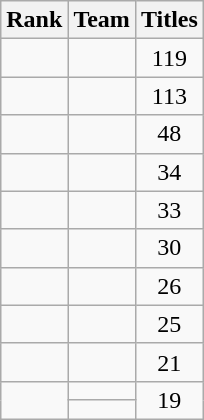<table class="wikitable sortable" style="text-align:center">
<tr>
<th>Rank</th>
<th>Team</th>
<th>Titles</th>
</tr>
<tr>
<td></td>
<td style=><em></em></td>
<td>119</td>
</tr>
<tr>
<td></td>
<td style=><strong></strong></td>
<td>113</td>
</tr>
<tr>
<td></td>
<td style=><em></em></td>
<td>48</td>
</tr>
<tr>
<td></td>
<td style=><strong></strong></td>
<td>34</td>
</tr>
<tr>
<td></td>
<td style=><strong></strong></td>
<td>33</td>
</tr>
<tr>
<td></td>
<td style=><strong></strong></td>
<td>30</td>
</tr>
<tr>
<td></td>
<td style=><strong></strong></td>
<td>26</td>
</tr>
<tr>
<td></td>
<td style=><strong></strong></td>
<td>25</td>
</tr>
<tr>
<td></td>
<td style=><strong></strong></td>
<td>21</td>
</tr>
<tr>
<td rowspan=2></td>
<td style=><strong></strong></td>
<td rowspan=2>19</td>
</tr>
<tr>
<td style=><strong></strong></td>
</tr>
</table>
